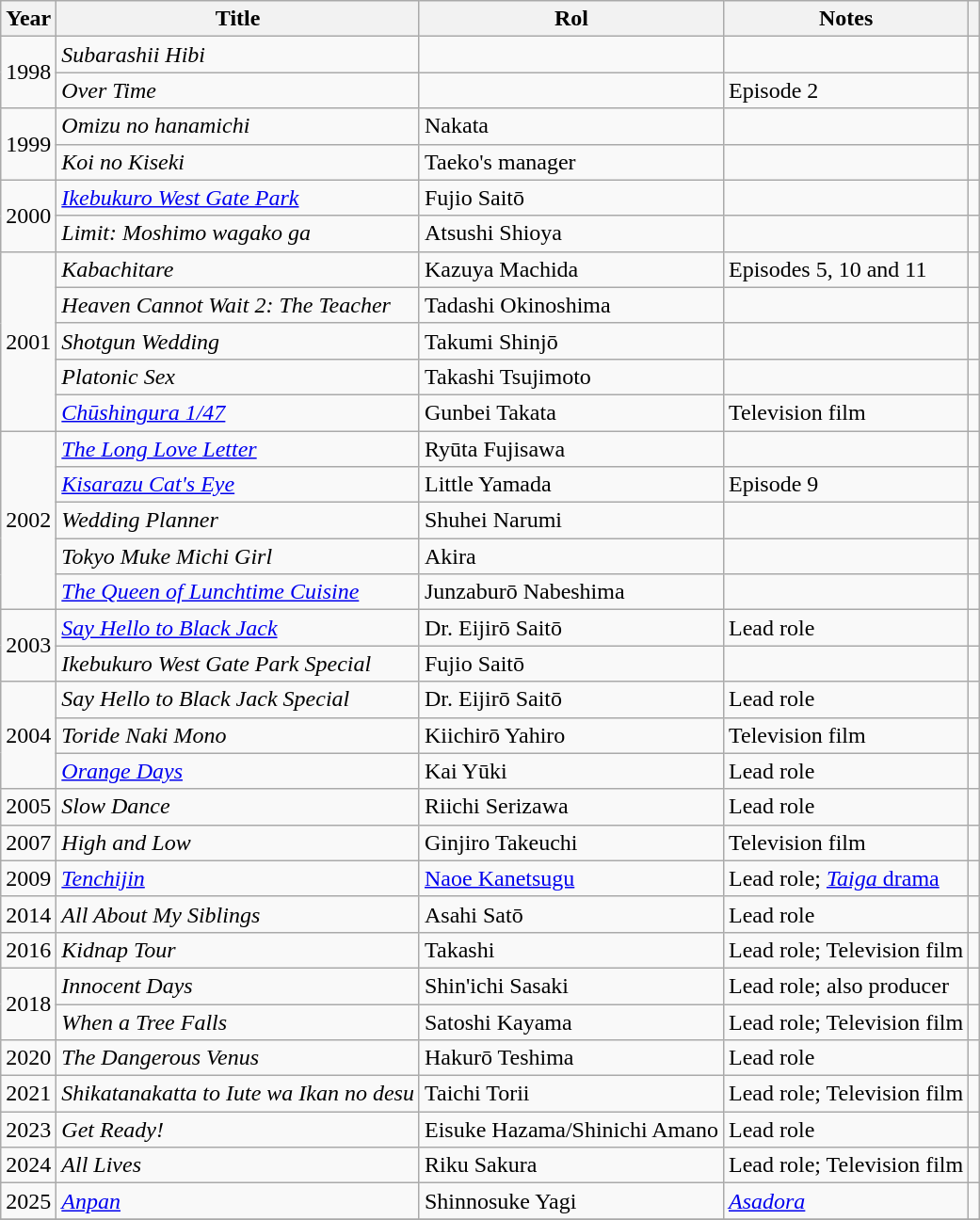<table class="wikitable sortable">
<tr>
<th>Year</th>
<th>Title</th>
<th>Rol</th>
<th>Notes</th>
<th class="unsortable"></th>
</tr>
<tr>
<td rowspan=2>1998</td>
<td><em>Subarashii Hibi</em></td>
<td></td>
<td></td>
<td></td>
</tr>
<tr>
<td><em>Over Time</em></td>
<td></td>
<td>Episode 2</td>
<td></td>
</tr>
<tr>
<td rowspan=2>1999</td>
<td><em>Omizu no hanamichi</em></td>
<td>Nakata</td>
<td></td>
<td></td>
</tr>
<tr>
<td><em>Koi no Kiseki</em></td>
<td>Taeko's manager</td>
<td></td>
<td></td>
</tr>
<tr>
<td rowspan=2>2000</td>
<td><em><a href='#'>Ikebukuro West Gate Park</a></em></td>
<td>Fujio Saitō</td>
<td></td>
<td></td>
</tr>
<tr>
<td><em>Limit: Moshimo wagako ga</em></td>
<td>Atsushi Shioya</td>
<td></td>
<td></td>
</tr>
<tr>
<td rowspan=5>2001</td>
<td><em>Kabachitare</em></td>
<td>Kazuya Machida</td>
<td>Episodes 5, 10 and 11</td>
<td></td>
</tr>
<tr>
<td><em>Heaven Cannot Wait 2: The Teacher</em></td>
<td>Tadashi Okinoshima</td>
<td></td>
<td></td>
</tr>
<tr>
<td><em>Shotgun Wedding</em></td>
<td>Takumi Shinjō</td>
<td></td>
<td></td>
</tr>
<tr>
<td><em>Platonic Sex</em></td>
<td>Takashi Tsujimoto</td>
<td></td>
<td></td>
</tr>
<tr>
<td><em><a href='#'>Chūshingura 1/47</a></em></td>
<td>Gunbei Takata</td>
<td>Television film</td>
<td></td>
</tr>
<tr>
<td rowspan=5>2002</td>
<td><em><a href='#'>The Long Love Letter</a></em></td>
<td>Ryūta Fujisawa</td>
<td></td>
<td></td>
</tr>
<tr>
<td><em><a href='#'>Kisarazu Cat's Eye</a></em></td>
<td>Little Yamada</td>
<td>Episode 9</td>
<td></td>
</tr>
<tr>
<td><em>Wedding Planner</em></td>
<td>Shuhei Narumi</td>
<td></td>
<td></td>
</tr>
<tr>
<td><em>Tokyo Muke Michi Girl</em></td>
<td>Akira</td>
<td></td>
<td></td>
</tr>
<tr>
<td><em><a href='#'>The Queen of Lunchtime Cuisine</a></em></td>
<td>Junzaburō Nabeshima</td>
<td></td>
<td></td>
</tr>
<tr>
<td rowspan=2>2003</td>
<td><em><a href='#'>Say Hello to Black Jack</a></em></td>
<td>Dr. Eijirō Saitō</td>
<td>Lead role</td>
<td></td>
</tr>
<tr>
<td><em>Ikebukuro West Gate Park Special</em></td>
<td>Fujio Saitō</td>
<td></td>
<td></td>
</tr>
<tr>
<td rowspan=3>2004</td>
<td><em>Say Hello to Black Jack Special</em></td>
<td>Dr. Eijirō Saitō</td>
<td>Lead role</td>
<td></td>
</tr>
<tr>
<td><em>Toride Naki Mono</em></td>
<td>Kiichirō Yahiro</td>
<td>Television film</td>
<td></td>
</tr>
<tr>
<td><em><a href='#'>Orange Days</a></em></td>
<td>Kai Yūki</td>
<td>Lead role</td>
<td></td>
</tr>
<tr>
<td>2005</td>
<td><em>Slow Dance</em></td>
<td>Riichi Serizawa</td>
<td>Lead role</td>
<td></td>
</tr>
<tr>
<td>2007</td>
<td><em>High and Low</em></td>
<td>Ginjiro Takeuchi</td>
<td>Television film</td>
<td></td>
</tr>
<tr>
<td>2009</td>
<td><em><a href='#'>Tenchijin</a></em></td>
<td><a href='#'>Naoe Kanetsugu</a></td>
<td>Lead role; <a href='#'><em>Taiga</em> drama</a></td>
<td></td>
</tr>
<tr>
<td>2014</td>
<td><em>All About My Siblings</em></td>
<td>Asahi Satō</td>
<td>Lead role</td>
<td></td>
</tr>
<tr>
<td>2016</td>
<td><em>Kidnap Tour</em></td>
<td>Takashi</td>
<td>Lead role; Television film</td>
<td></td>
</tr>
<tr>
<td rowspan=2>2018</td>
<td><em>Innocent Days </em></td>
<td>Shin'ichi Sasaki</td>
<td>Lead role; also producer</td>
<td></td>
</tr>
<tr>
<td><em>When a Tree Falls</em></td>
<td>Satoshi Kayama</td>
<td>Lead role; Television film</td>
<td></td>
</tr>
<tr>
<td>2020</td>
<td><em>The Dangerous Venus</em></td>
<td>Hakurō Teshima</td>
<td>Lead role</td>
<td></td>
</tr>
<tr>
<td>2021</td>
<td><em>Shikatanakatta to Iute wa Ikan no desu</em></td>
<td>Taichi Torii</td>
<td>Lead role; Television film</td>
<td></td>
</tr>
<tr>
<td>2023</td>
<td><em>Get Ready!</em></td>
<td>Eisuke Hazama/Shinichi Amano</td>
<td>Lead role</td>
<td></td>
</tr>
<tr>
<td>2024</td>
<td><em>All Lives</em></td>
<td>Riku Sakura</td>
<td>Lead role; Television film</td>
<td></td>
</tr>
<tr>
<td>2025</td>
<td><em><a href='#'>Anpan</a></em></td>
<td>Shinnosuke Yagi</td>
<td><em><a href='#'>Asadora</a></em></td>
<td></td>
</tr>
<tr>
</tr>
</table>
